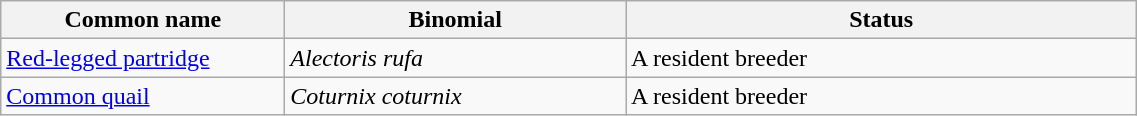<table width=60% class="wikitable">
<tr>
<th width=25%>Common name</th>
<th width=30%>Binomial</th>
<th width=45%>Status</th>
</tr>
<tr>
<td><a href='#'>Red-legged partridge</a></td>
<td><em>Alectoris rufa</em></td>
<td>A resident breeder</td>
</tr>
<tr>
<td><a href='#'>Common quail</a></td>
<td><em>Coturnix coturnix</em></td>
<td>A resident breeder</td>
</tr>
</table>
